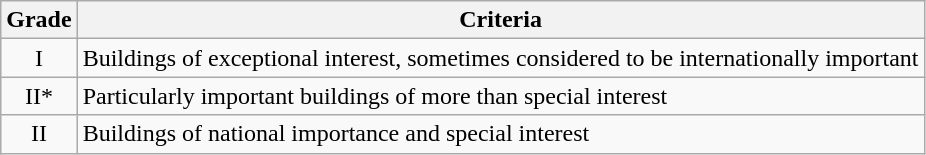<table class="wikitable">
<tr>
<th>Grade</th>
<th>Criteria</th>
</tr>
<tr>
<td align="center" >I</td>
<td>Buildings of exceptional interest, sometimes considered to be internationally important</td>
</tr>
<tr>
<td align="center" >II*</td>
<td>Particularly important buildings of more than special interest</td>
</tr>
<tr>
<td align="center" >II</td>
<td>Buildings of national importance and special interest</td>
</tr>
</table>
